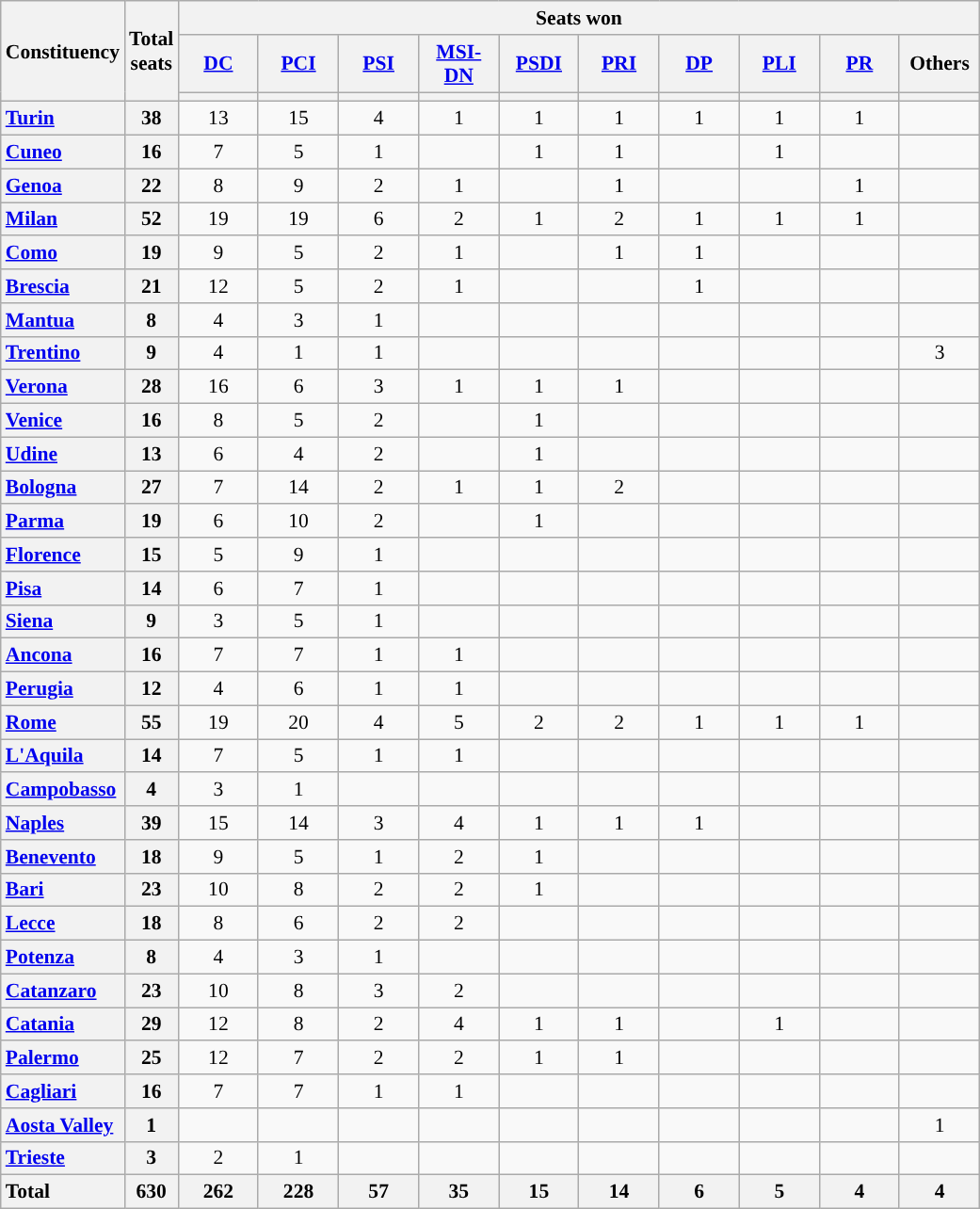<table class="wikitable" style="text-align:center; font-size: 0.9em">
<tr>
<th rowspan="3">Constituency</th>
<th rowspan="3">Total<br>seats</th>
<th colspan="10">Seats won</th>
</tr>
<tr>
<th class="unsortable" style="width:50px;"><a href='#'>DC</a></th>
<th class="unsortable" style="width:50px;"><a href='#'>PCI</a></th>
<th class="unsortable" style="width:50px;"><a href='#'>PSI</a></th>
<th class="unsortable" style="width:50px;"><a href='#'>MSI-DN</a></th>
<th class="unsortable" style="width:50px;"><a href='#'>PSDI</a></th>
<th class="unsortable" style="width:50px;"><a href='#'>PRI</a></th>
<th class="unsortable" style="width:50px;"><a href='#'>DP</a></th>
<th class="unsortable" style="width:50px;"><a href='#'>PLI</a></th>
<th class="unsortable" style="width:50px;"><a href='#'>PR</a></th>
<th class="unsortable" style="width:50px;">Others</th>
</tr>
<tr>
<th style="background:"></th>
<th style="background:"></th>
<th style="background:"></th>
<th style="background:"></th>
<th style="background:"></th>
<th style="background:"></th>
<th style="background:"></th>
<th style="background:"></th>
<th style="background:"></th>
<th style="background:"></th>
</tr>
<tr>
<th style="text-align: left;"><a href='#'>Turin</a></th>
<th>38</th>
<td>13</td>
<td>15</td>
<td>4</td>
<td>1</td>
<td>1</td>
<td>1</td>
<td>1</td>
<td>1</td>
<td>1</td>
<td></td>
</tr>
<tr>
<th style="text-align: left;"><a href='#'>Cuneo</a></th>
<th>16</th>
<td>7</td>
<td>5</td>
<td>1</td>
<td></td>
<td>1</td>
<td>1</td>
<td></td>
<td>1</td>
<td></td>
<td></td>
</tr>
<tr>
<th style="text-align: left;"><a href='#'>Genoa</a></th>
<th>22</th>
<td>8</td>
<td>9</td>
<td>2</td>
<td>1</td>
<td></td>
<td>1</td>
<td></td>
<td></td>
<td>1</td>
<td></td>
</tr>
<tr>
<th style="text-align: left;"><a href='#'>Milan</a></th>
<th>52</th>
<td>19</td>
<td>19</td>
<td>6</td>
<td>2</td>
<td>1</td>
<td>2</td>
<td>1</td>
<td>1</td>
<td>1</td>
<td></td>
</tr>
<tr>
<th style="text-align: left;"><a href='#'>Como</a></th>
<th>19</th>
<td>9</td>
<td>5</td>
<td>2</td>
<td>1</td>
<td></td>
<td>1</td>
<td>1</td>
<td></td>
<td></td>
<td></td>
</tr>
<tr>
<th style="text-align: left;"><a href='#'>Brescia</a></th>
<th>21</th>
<td>12</td>
<td>5</td>
<td>2</td>
<td>1</td>
<td></td>
<td></td>
<td>1</td>
<td></td>
<td></td>
<td></td>
</tr>
<tr>
<th style="text-align: left;"><a href='#'>Mantua</a></th>
<th>8</th>
<td>4</td>
<td>3</td>
<td>1</td>
<td></td>
<td></td>
<td></td>
<td></td>
<td></td>
<td></td>
<td></td>
</tr>
<tr>
<th style="text-align: left;"><a href='#'>Trentino</a></th>
<th>9</th>
<td>4</td>
<td>1</td>
<td>1</td>
<td></td>
<td></td>
<td></td>
<td></td>
<td></td>
<td></td>
<td>3</td>
</tr>
<tr>
<th style="text-align: left;"><a href='#'>Verona</a></th>
<th>28</th>
<td>16</td>
<td>6</td>
<td>3</td>
<td>1</td>
<td>1</td>
<td>1</td>
<td></td>
<td></td>
<td></td>
<td></td>
</tr>
<tr>
<th style="text-align: left;"><a href='#'>Venice</a></th>
<th>16</th>
<td>8</td>
<td>5</td>
<td>2</td>
<td></td>
<td>1</td>
<td></td>
<td></td>
<td></td>
<td></td>
<td></td>
</tr>
<tr>
<th style="text-align: left;"><a href='#'>Udine</a></th>
<th>13</th>
<td>6</td>
<td>4</td>
<td>2</td>
<td></td>
<td>1</td>
<td></td>
<td></td>
<td></td>
<td></td>
<td></td>
</tr>
<tr>
<th style="text-align: left;"><a href='#'>Bologna</a></th>
<th>27</th>
<td>7</td>
<td>14</td>
<td>2</td>
<td>1</td>
<td>1</td>
<td>2</td>
<td></td>
<td></td>
<td></td>
<td></td>
</tr>
<tr>
<th style="text-align: left;"><a href='#'>Parma</a></th>
<th>19</th>
<td>6</td>
<td>10</td>
<td>2</td>
<td></td>
<td>1</td>
<td></td>
<td></td>
<td></td>
<td></td>
<td></td>
</tr>
<tr>
<th style="text-align: left;"><a href='#'>Florence</a></th>
<th>15</th>
<td>5</td>
<td>9</td>
<td>1</td>
<td></td>
<td></td>
<td></td>
<td></td>
<td></td>
<td></td>
<td></td>
</tr>
<tr>
<th style="text-align: left;"><a href='#'>Pisa</a></th>
<th>14</th>
<td>6</td>
<td>7</td>
<td>1</td>
<td></td>
<td></td>
<td></td>
<td></td>
<td></td>
<td></td>
<td></td>
</tr>
<tr>
<th style="text-align: left;"><a href='#'>Siena</a></th>
<th>9</th>
<td>3</td>
<td>5</td>
<td>1</td>
<td></td>
<td></td>
<td></td>
<td></td>
<td></td>
<td></td>
<td></td>
</tr>
<tr>
<th style="text-align: left;"><a href='#'>Ancona</a></th>
<th>16</th>
<td>7</td>
<td>7</td>
<td>1</td>
<td>1</td>
<td></td>
<td></td>
<td></td>
<td></td>
<td></td>
<td></td>
</tr>
<tr>
<th style="text-align: left;"><a href='#'>Perugia</a></th>
<th>12</th>
<td>4</td>
<td>6</td>
<td>1</td>
<td>1</td>
<td></td>
<td></td>
<td></td>
<td></td>
<td></td>
<td></td>
</tr>
<tr>
<th style="text-align: left;"><a href='#'>Rome</a></th>
<th>55</th>
<td>19</td>
<td>20</td>
<td>4</td>
<td>5</td>
<td>2</td>
<td>2</td>
<td>1</td>
<td>1</td>
<td>1</td>
<td></td>
</tr>
<tr>
<th style="text-align: left;"><a href='#'>L'Aquila</a></th>
<th>14</th>
<td>7</td>
<td>5</td>
<td>1</td>
<td>1</td>
<td></td>
<td></td>
<td></td>
<td></td>
<td></td>
<td></td>
</tr>
<tr>
<th style="text-align: left;"><a href='#'>Campobasso</a></th>
<th>4</th>
<td>3</td>
<td>1</td>
<td></td>
<td></td>
<td></td>
<td></td>
<td></td>
<td></td>
<td></td>
<td></td>
</tr>
<tr>
<th style="text-align: left;"><a href='#'>Naples</a></th>
<th>39</th>
<td>15</td>
<td>14</td>
<td>3</td>
<td>4</td>
<td>1</td>
<td>1</td>
<td>1</td>
<td></td>
<td></td>
<td></td>
</tr>
<tr>
<th style="text-align: left;"><a href='#'>Benevento</a></th>
<th>18</th>
<td>9</td>
<td>5</td>
<td>1</td>
<td>2</td>
<td>1</td>
<td></td>
<td></td>
<td></td>
<td></td>
<td></td>
</tr>
<tr>
<th style="text-align: left;"><a href='#'>Bari</a></th>
<th>23</th>
<td>10</td>
<td>8</td>
<td>2</td>
<td>2</td>
<td>1</td>
<td></td>
<td></td>
<td></td>
<td></td>
<td></td>
</tr>
<tr>
<th style="text-align: left;"><a href='#'>Lecce</a></th>
<th>18</th>
<td>8</td>
<td>6</td>
<td>2</td>
<td>2</td>
<td></td>
<td></td>
<td></td>
<td></td>
<td></td>
<td></td>
</tr>
<tr>
<th style="text-align: left;"><a href='#'>Potenza</a></th>
<th>8</th>
<td>4</td>
<td>3</td>
<td>1</td>
<td></td>
<td></td>
<td></td>
<td></td>
<td></td>
<td></td>
<td></td>
</tr>
<tr>
<th style="text-align: left;"><a href='#'>Catanzaro</a></th>
<th>23</th>
<td>10</td>
<td>8</td>
<td>3</td>
<td>2</td>
<td></td>
<td></td>
<td></td>
<td></td>
<td></td>
<td></td>
</tr>
<tr>
<th style="text-align: left;"><a href='#'>Catania</a></th>
<th>29</th>
<td>12</td>
<td>8</td>
<td>2</td>
<td>4</td>
<td>1</td>
<td>1</td>
<td></td>
<td>1</td>
<td></td>
<td></td>
</tr>
<tr>
<th style="text-align: left;"><a href='#'>Palermo</a></th>
<th>25</th>
<td>12</td>
<td>7</td>
<td>2</td>
<td>2</td>
<td>1</td>
<td>1</td>
<td></td>
<td></td>
<td></td>
<td></td>
</tr>
<tr>
<th style="text-align: left;"><a href='#'>Cagliari</a></th>
<th>16</th>
<td>7</td>
<td>7</td>
<td>1</td>
<td>1</td>
<td></td>
<td></td>
<td></td>
<td></td>
<td></td>
<td></td>
</tr>
<tr>
<th style="text-align: left;"><a href='#'>Aosta Valley</a></th>
<th>1</th>
<td></td>
<td></td>
<td></td>
<td></td>
<td></td>
<td></td>
<td></td>
<td></td>
<td></td>
<td>1</td>
</tr>
<tr>
<th style="text-align: left;"><a href='#'>Trieste</a></th>
<th>3</th>
<td>2</td>
<td>1</td>
<td></td>
<td></td>
<td></td>
<td></td>
<td></td>
<td></td>
<td></td>
<td></td>
</tr>
<tr>
<th style="text-align: left;">Total</th>
<th>630</th>
<th>262</th>
<th>228</th>
<th>57</th>
<th>35</th>
<th>15</th>
<th>14</th>
<th>6</th>
<th>5</th>
<th>4</th>
<th>4</th>
</tr>
</table>
